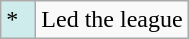<table class="wikitable">
<tr>
<td style="background:#CFECEC; width:1em">*</td>
<td>Led the league</td>
</tr>
</table>
